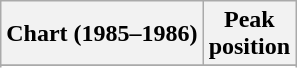<table class="wikitable sortable plainrowheaders" style="text-align:center">
<tr>
<th scope="col">Chart (1985–1986)</th>
<th scope="col">Peak<br>position</th>
</tr>
<tr>
</tr>
<tr>
</tr>
<tr>
</tr>
</table>
